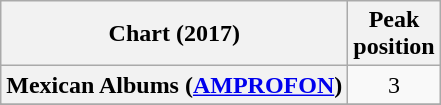<table class="wikitable sortable plainrowheaders" style="text-align:center">
<tr>
<th>Chart (2017)</th>
<th>Peak<br>position</th>
</tr>
<tr>
<th scope="row">Mexican Albums (<a href='#'>AMPROFON</a>)</th>
<td>3</td>
</tr>
<tr>
</tr>
<tr>
</tr>
<tr>
</tr>
</table>
